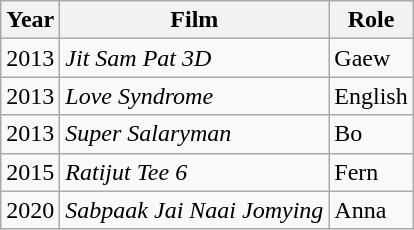<table class="wikitable">
<tr>
<th>Year</th>
<th>Film</th>
<th>Role</th>
</tr>
<tr>
<td>2013</td>
<td><em>Jit Sam Pat 3D</em></td>
<td>Gaew</td>
</tr>
<tr>
<td>2013</td>
<td><em>Love Syndrome</em></td>
<td>English</td>
</tr>
<tr>
<td>2013</td>
<td><em>Super Salaryman</em></td>
<td>Bo</td>
</tr>
<tr>
<td>2015</td>
<td><em>Ratijut Tee 6</em></td>
<td>Fern</td>
</tr>
<tr>
<td>2020</td>
<td><em>Sabpaak Jai Naai Jomying</em></td>
<td>Anna</td>
</tr>
</table>
